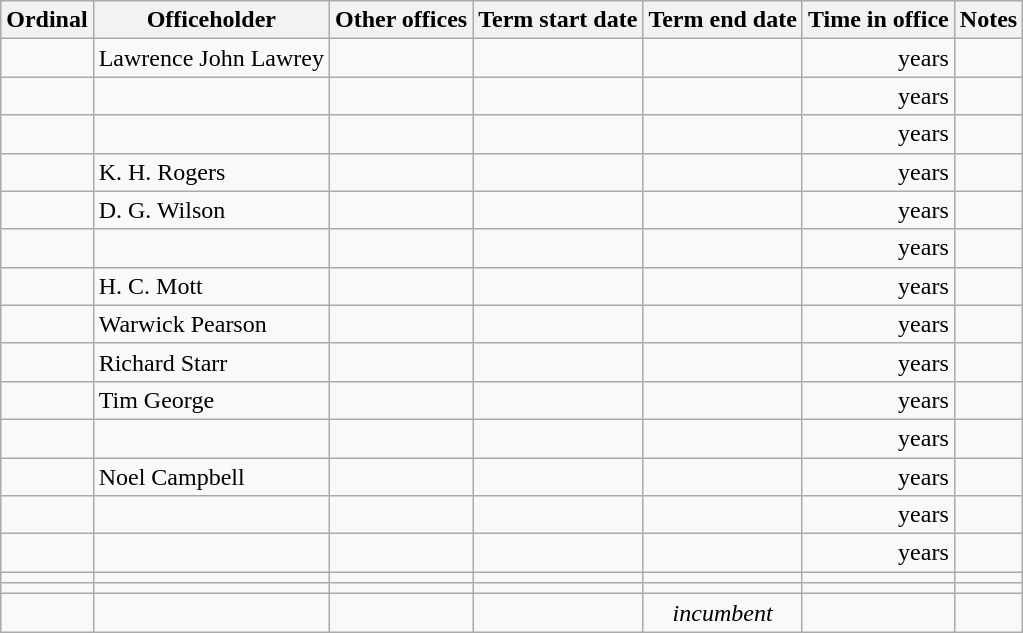<table class='wikitable sortable'>
<tr>
<th>Ordinal</th>
<th>Officeholder</th>
<th>Other offices</th>
<th>Term start date</th>
<th>Term end date</th>
<th>Time in office</th>
<th>Notes</th>
</tr>
<tr>
<td align=center></td>
<td>Lawrence John Lawrey</td>
<td></td>
<td align=center></td>
<td align=center></td>
<td align=right> years</td>
<td></td>
</tr>
<tr>
<td align=center></td>
<td></td>
<td></td>
<td align=center></td>
<td align=center></td>
<td align=right> years</td>
<td></td>
</tr>
<tr>
<td align=center></td>
<td></td>
<td></td>
<td align=center></td>
<td align=center></td>
<td align=right> years</td>
<td></td>
</tr>
<tr>
<td align=center></td>
<td>K. H. Rogers</td>
<td></td>
<td align=center></td>
<td align=center></td>
<td align=right> years</td>
<td></td>
</tr>
<tr>
<td align=center></td>
<td>D. G. Wilson</td>
<td></td>
<td align=center></td>
<td align=center></td>
<td align=right> years</td>
<td></td>
</tr>
<tr>
<td align=center></td>
<td></td>
<td></td>
<td align=center></td>
<td align=center></td>
<td align=right> years</td>
<td></td>
</tr>
<tr>
<td align=center></td>
<td>H. C. Mott</td>
<td></td>
<td align=center></td>
<td align=center></td>
<td align=right> years</td>
<td></td>
</tr>
<tr>
<td align=center></td>
<td>Warwick Pearson</td>
<td></td>
<td align=center></td>
<td align=center></td>
<td align=right> years</td>
<td></td>
</tr>
<tr>
<td align=center></td>
<td>Richard Starr</td>
<td></td>
<td align=center></td>
<td align=center></td>
<td align=right> years</td>
<td></td>
</tr>
<tr>
<td align=center></td>
<td>Tim George</td>
<td></td>
<td align=center></td>
<td align=center></td>
<td align=right> years</td>
<td></td>
</tr>
<tr>
<td align=center></td>
<td></td>
<td></td>
<td align=center></td>
<td align=center></td>
<td align=right> years</td>
<td></td>
</tr>
<tr>
<td align=center></td>
<td>Noel Campbell</td>
<td></td>
<td align=center></td>
<td align=center></td>
<td align=right> years</td>
<td></td>
</tr>
<tr>
<td align=center></td>
<td></td>
<td></td>
<td align=center></td>
<td align=center></td>
<td align=right> years</td>
<td></td>
</tr>
<tr>
<td align=center></td>
<td></td>
<td></td>
<td align=center></td>
<td align=center></td>
<td align=right> years</td>
<td></td>
</tr>
<tr>
<td align=center></td>
<td></td>
<td></td>
<td align=center></td>
<td align=center></td>
<td align=right></td>
<td></td>
</tr>
<tr>
<td align=center></td>
<td></td>
<td></td>
<td align=center></td>
<td align=center></td>
<td align=right></td>
<td></td>
</tr>
<tr>
<td align=center></td>
<td></td>
<td></td>
<td align=center></td>
<td align=center><em>incumbent</em></td>
<td align=right></td>
<td></td>
</tr>
</table>
